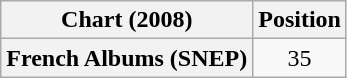<table class="wikitable plainrowheaders" style="text-align:center">
<tr>
<th scope="col">Chart (2008)</th>
<th scope="col">Position</th>
</tr>
<tr>
<th scope="row">French Albums (SNEP)</th>
<td>35</td>
</tr>
</table>
